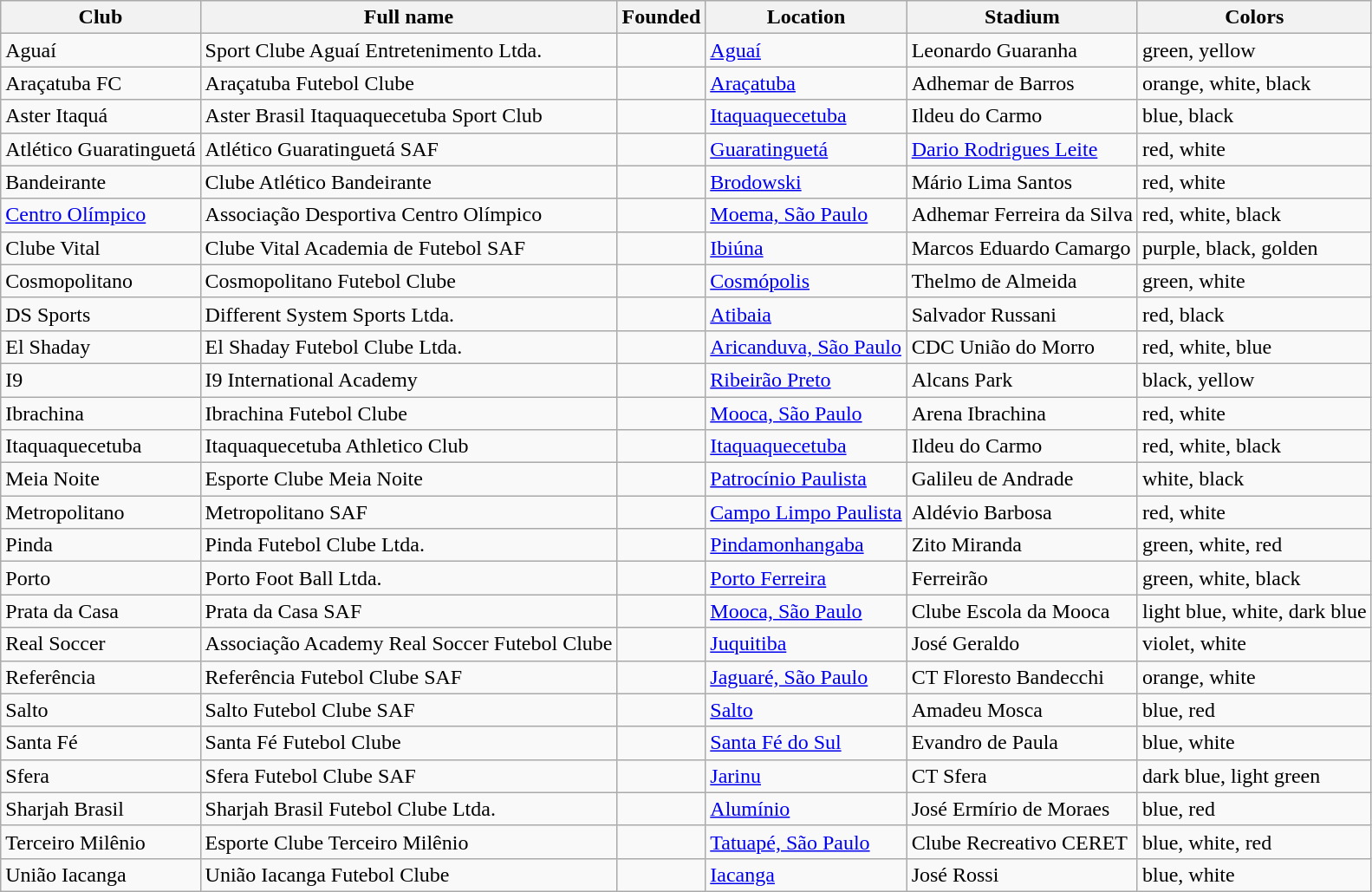<table class="wikitable sortable">
<tr>
<th>Club</th>
<th>Full name</th>
<th>Founded</th>
<th>Location</th>
<th>Stadium</th>
<th>Colors</th>
</tr>
<tr>
<td>Aguaí</td>
<td>Sport Clube Aguaí Entretenimento Ltda.</td>
<td></td>
<td><a href='#'>Aguaí</a></td>
<td>Leonardo Guaranha</td>
<td>green, yellow</td>
</tr>
<tr>
<td>Araçatuba FC</td>
<td>Araçatuba Futebol Clube</td>
<td></td>
<td><a href='#'>Araçatuba</a></td>
<td>Adhemar de Barros</td>
<td>orange, white, black</td>
</tr>
<tr>
<td>Aster Itaquá</td>
<td>Aster Brasil Itaquaquecetuba Sport Club</td>
<td></td>
<td><a href='#'>Itaquaquecetuba</a></td>
<td>Ildeu do Carmo</td>
<td>blue, black</td>
</tr>
<tr>
<td>Atlético Guaratinguetá</td>
<td>Atlético Guaratinguetá SAF</td>
<td></td>
<td><a href='#'>Guaratinguetá</a></td>
<td><a href='#'>Dario Rodrigues Leite</a></td>
<td>red, white</td>
</tr>
<tr>
<td>Bandeirante</td>
<td>Clube Atlético Bandeirante</td>
<td></td>
<td><a href='#'>Brodowski</a></td>
<td>Mário Lima Santos</td>
<td>red, white</td>
</tr>
<tr>
<td><a href='#'>Centro Olímpico</a></td>
<td>Associação Desportiva Centro Olímpico</td>
<td></td>
<td><a href='#'>Moema, São Paulo</a></td>
<td>Adhemar Ferreira da Silva</td>
<td>red, white, black</td>
</tr>
<tr>
<td>Clube Vital</td>
<td>Clube Vital Academia de Futebol SAF</td>
<td></td>
<td><a href='#'>Ibiúna</a></td>
<td>Marcos Eduardo Camargo</td>
<td>purple, black, golden</td>
</tr>
<tr>
<td>Cosmopolitano</td>
<td>Cosmopolitano Futebol Clube</td>
<td></td>
<td><a href='#'>Cosmópolis</a></td>
<td>Thelmo de Almeida</td>
<td>green, white</td>
</tr>
<tr>
<td>DS Sports</td>
<td>Different System Sports Ltda.</td>
<td></td>
<td><a href='#'>Atibaia</a></td>
<td>Salvador Russani</td>
<td>red, black</td>
</tr>
<tr>
<td>El Shaday</td>
<td>El Shaday Futebol Clube Ltda.</td>
<td></td>
<td><a href='#'>Aricanduva, São Paulo</a></td>
<td>CDC União do Morro</td>
<td>red, white, blue</td>
</tr>
<tr>
<td>I9</td>
<td>I9 International Academy</td>
<td></td>
<td><a href='#'>Ribeirão Preto</a></td>
<td>Alcans Park</td>
<td>black, yellow</td>
</tr>
<tr>
<td>Ibrachina</td>
<td>Ibrachina Futebol Clube</td>
<td></td>
<td><a href='#'>Mooca, São Paulo</a></td>
<td>Arena Ibrachina</td>
<td>red, white</td>
</tr>
<tr>
<td>Itaquaquecetuba</td>
<td>Itaquaquecetuba Athletico Club</td>
<td></td>
<td><a href='#'>Itaquaquecetuba</a></td>
<td>Ildeu do Carmo</td>
<td>red, white, black</td>
</tr>
<tr>
<td>Meia Noite</td>
<td>Esporte Clube Meia Noite</td>
<td></td>
<td><a href='#'>Patrocínio Paulista</a></td>
<td>Galileu de Andrade</td>
<td>white, black</td>
</tr>
<tr>
<td>Metropolitano</td>
<td>Metropolitano SAF</td>
<td></td>
<td><a href='#'>Campo Limpo Paulista</a></td>
<td>Aldévio Barbosa</td>
<td>red, white</td>
</tr>
<tr>
<td>Pinda</td>
<td>Pinda Futebol Clube Ltda.</td>
<td></td>
<td><a href='#'>Pindamonhangaba</a></td>
<td>Zito Miranda</td>
<td>green, white, red</td>
</tr>
<tr>
<td>Porto</td>
<td>Porto Foot Ball Ltda.</td>
<td></td>
<td><a href='#'>Porto Ferreira</a></td>
<td>Ferreirão</td>
<td>green, white, black</td>
</tr>
<tr>
<td>Prata da Casa</td>
<td>Prata da Casa SAF</td>
<td></td>
<td><a href='#'>Mooca, São Paulo</a></td>
<td>Clube Escola da Mooca</td>
<td>light blue, white, dark blue</td>
</tr>
<tr>
<td>Real Soccer</td>
<td>Associação Academy Real Soccer Futebol Clube</td>
<td></td>
<td><a href='#'>Juquitiba</a></td>
<td>José Geraldo</td>
<td>violet, white</td>
</tr>
<tr>
<td>Referência</td>
<td>Referência Futebol Clube SAF</td>
<td></td>
<td><a href='#'>Jaguaré, São Paulo</a></td>
<td>CT Floresto Bandecchi</td>
<td>orange, white</td>
</tr>
<tr>
<td>Salto</td>
<td>Salto Futebol Clube SAF</td>
<td></td>
<td><a href='#'>Salto</a></td>
<td>Amadeu Mosca</td>
<td>blue, red</td>
</tr>
<tr>
<td>Santa Fé</td>
<td>Santa Fé Futebol Clube</td>
<td></td>
<td><a href='#'>Santa Fé do Sul</a></td>
<td>Evandro de Paula</td>
<td>blue, white</td>
</tr>
<tr>
<td>Sfera</td>
<td>Sfera Futebol Clube SAF</td>
<td></td>
<td><a href='#'>Jarinu</a></td>
<td>CT Sfera</td>
<td>dark blue, light green</td>
</tr>
<tr>
<td>Sharjah Brasil</td>
<td>Sharjah Brasil Futebol Clube Ltda.</td>
<td></td>
<td><a href='#'>Alumínio</a></td>
<td>José Ermírio de Moraes</td>
<td>blue, red</td>
</tr>
<tr>
<td>Terceiro Milênio</td>
<td>Esporte Clube Terceiro Milênio</td>
<td></td>
<td><a href='#'>Tatuapé, São Paulo</a></td>
<td>Clube Recreativo CERET</td>
<td>blue, white, red</td>
</tr>
<tr>
<td>União Iacanga</td>
<td>União Iacanga Futebol Clube</td>
<td></td>
<td><a href='#'>Iacanga</a></td>
<td>José Rossi</td>
<td>blue, white</td>
</tr>
</table>
